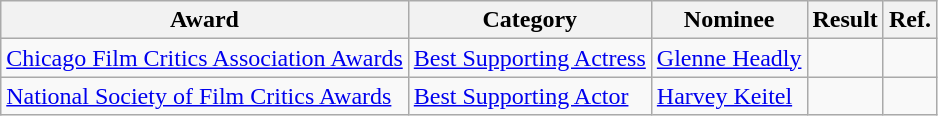<table class="wikitable plainrowheaders">
<tr>
<th>Award</th>
<th>Category</th>
<th>Nominee</th>
<th>Result</th>
<th>Ref.</th>
</tr>
<tr>
<td><a href='#'>Chicago Film Critics Association Awards</a></td>
<td><a href='#'>Best Supporting Actress</a></td>
<td><a href='#'>Glenne Headly</a></td>
<td></td>
<td style="text-align:center;"></td>
</tr>
<tr>
<td><a href='#'>National Society of Film Critics Awards</a></td>
<td><a href='#'>Best Supporting Actor</a></td>
<td><a href='#'>Harvey Keitel</a></td>
<td></td>
<td style="text-align:center;"></td>
</tr>
</table>
